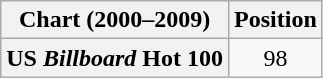<table class="wikitable plainrowheaders" style="text-align:center">
<tr>
<th>Chart (2000–2009)</th>
<th>Position</th>
</tr>
<tr>
<th scope="row">US <em>Billboard</em> Hot 100</th>
<td align="center">98</td>
</tr>
</table>
